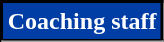<table class="wikitable">
<tr>
<th style="background:#003DA5; color:#fff; border:2px solid #000000;" scope="col" colspan="2">Coaching staff</th>
</tr>
<tr>
</tr>
<tr>
</tr>
<tr>
</tr>
<tr>
</tr>
<tr>
</tr>
<tr>
</tr>
<tr>
</tr>
<tr>
</tr>
<tr>
</tr>
<tr>
</tr>
<tr>
</tr>
<tr>
</tr>
<tr>
</tr>
</table>
